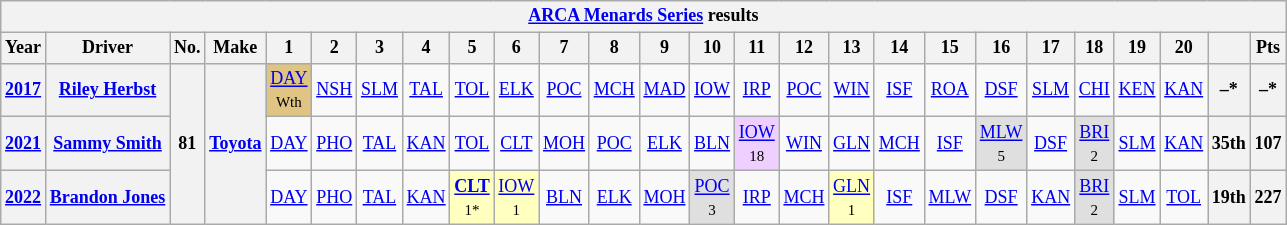<table class="wikitable mw-collapsible mw-collapsed" style="text-align:center; font-size:75%">
<tr>
<th colspan="32"><a href='#'>ARCA Menards Series</a> results</th>
</tr>
<tr>
<th>Year</th>
<th>Driver</th>
<th>No.</th>
<th>Make</th>
<th>1</th>
<th>2</th>
<th>3</th>
<th>4</th>
<th>5</th>
<th>6</th>
<th>7</th>
<th>8</th>
<th>9</th>
<th>10</th>
<th>11</th>
<th>12</th>
<th>13</th>
<th>14</th>
<th>15</th>
<th>16</th>
<th>17</th>
<th>18</th>
<th>19</th>
<th>20</th>
<th></th>
<th>Pts</th>
</tr>
<tr>
<th><a href='#'>2017</a></th>
<th><a href='#'>Riley Herbst</a></th>
<th rowspan=3>81</th>
<th rowspan=3><a href='#'>Toyota</a></th>
<td style="background:#DFC484;"><a href='#'>DAY</a><br><small>Wth</small></td>
<td><a href='#'>NSH</a></td>
<td><a href='#'>SLM</a></td>
<td><a href='#'>TAL</a></td>
<td><a href='#'>TOL</a></td>
<td><a href='#'>ELK</a></td>
<td><a href='#'>POC</a></td>
<td><a href='#'>MCH</a></td>
<td><a href='#'>MAD</a></td>
<td><a href='#'>IOW</a></td>
<td><a href='#'>IRP</a></td>
<td><a href='#'>POC</a></td>
<td><a href='#'>WIN</a></td>
<td><a href='#'>ISF</a></td>
<td><a href='#'>ROA</a></td>
<td><a href='#'>DSF</a></td>
<td><a href='#'>SLM</a></td>
<td><a href='#'>CHI</a></td>
<td><a href='#'>KEN</a></td>
<td><a href='#'>KAN</a></td>
<th>–*</th>
<th>–*</th>
</tr>
<tr>
<th><a href='#'>2021</a></th>
<th><a href='#'>Sammy Smith</a></th>
<td><a href='#'>DAY</a></td>
<td><a href='#'>PHO</a></td>
<td><a href='#'>TAL</a></td>
<td><a href='#'>KAN</a></td>
<td><a href='#'>TOL</a></td>
<td><a href='#'>CLT</a></td>
<td><a href='#'>MOH</a></td>
<td><a href='#'>POC</a></td>
<td><a href='#'>ELK</a></td>
<td><a href='#'>BLN</a></td>
<td style="background:#EFCFFF;"><a href='#'>IOW</a><br><small>18</small></td>
<td><a href='#'>WIN</a></td>
<td><a href='#'>GLN</a></td>
<td><a href='#'>MCH</a></td>
<td><a href='#'>ISF</a></td>
<td style="background:#DFDFDF;"><a href='#'>MLW</a><br><small>5</small></td>
<td><a href='#'>DSF</a></td>
<td style="background:#DFDFDF;"><a href='#'>BRI</a><br><small>2</small></td>
<td><a href='#'>SLM</a></td>
<td><a href='#'>KAN</a></td>
<th>35th</th>
<th>107</th>
</tr>
<tr>
<th><a href='#'>2022</a></th>
<th><a href='#'>Brandon Jones</a></th>
<td><a href='#'>DAY</a></td>
<td><a href='#'>PHO</a></td>
<td><a href='#'>TAL</a></td>
<td><a href='#'>KAN</a></td>
<td style="background:#FFFFBF;"><strong><a href='#'>CLT</a></strong><br><small>1*</small></td>
<td style="background:#FFFFBF;"><a href='#'>IOW</a><br><small>1</small></td>
<td><a href='#'>BLN</a></td>
<td><a href='#'>ELK</a></td>
<td><a href='#'>MOH</a></td>
<td style="background:#DFDFDF;"><a href='#'>POC</a><br><small>3</small></td>
<td><a href='#'>IRP</a></td>
<td><a href='#'>MCH</a></td>
<td style="background:#FFFFBF;"><a href='#'>GLN</a><br><small>1</small></td>
<td><a href='#'>ISF</a></td>
<td><a href='#'>MLW</a></td>
<td><a href='#'>DSF</a></td>
<td><a href='#'>KAN</a></td>
<td style="background:#DFDFDF;"><a href='#'>BRI</a><br><small>2</small></td>
<td><a href='#'>SLM</a></td>
<td><a href='#'>TOL</a></td>
<th>19th</th>
<th>227</th>
</tr>
</table>
